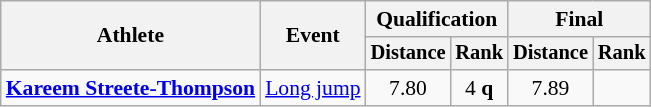<table class="wikitable" style="font-size:90%">
<tr>
<th rowspan=2>Athlete</th>
<th rowspan=2>Event</th>
<th colspan=2>Qualification</th>
<th colspan=2>Final</th>
</tr>
<tr style="font-size:95%">
<th>Distance</th>
<th>Rank</th>
<th>Distance</th>
<th>Rank</th>
</tr>
<tr align=center>
<td align=left><strong><a href='#'>Kareem Streete-Thompson</a></strong></td>
<td align=left rowspan=1><a href='#'>Long jump</a></td>
<td>7.80</td>
<td>4 <strong>q</strong></td>
<td>7.89</td>
<td></td>
</tr>
</table>
